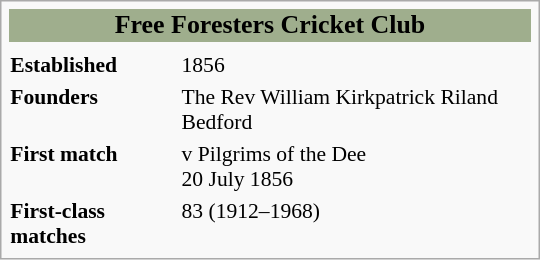<table class="infobox" style="width:25em; font-size:90%;" cellspacing="2">
<tr>
<td colspan="2" style="text-align:center; font-size:larger; background-color:#9FAE8d; color:#000000;"><strong>Free Foresters Cricket Club</strong></td>
</tr>
<tr>
<td colspan="2" style="text-align:center; font-size:100%;"></td>
</tr>
<tr>
<td><strong>Established</strong></td>
<td>1856</td>
</tr>
<tr>
<td><strong>Founders</strong></td>
<td>The Rev William Kirkpatrick Riland Bedford</td>
</tr>
<tr>
<td><strong>First match</strong></td>
<td>v Pilgrims of the Dee<br>20 July 1856</td>
</tr>
<tr>
<td><strong>First-class matches</strong></td>
<td>83 (1912–1968)</td>
</tr>
</table>
